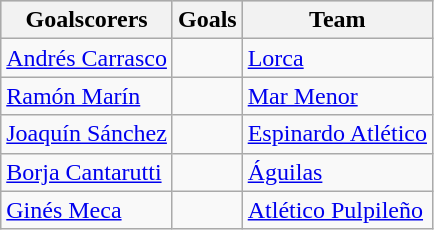<table class="wikitable sortable" class="wikitable">
<tr style="background:#ccc; text-align:center;">
<th>Goalscorers</th>
<th>Goals</th>
<th>Team</th>
</tr>
<tr>
<td> <a href='#'>Andrés Carrasco</a></td>
<td></td>
<td><a href='#'>Lorca</a></td>
</tr>
<tr>
<td> <a href='#'>Ramón Marín</a></td>
<td></td>
<td><a href='#'>Mar Menor</a></td>
</tr>
<tr>
<td> <a href='#'>Joaquín Sánchez</a></td>
<td></td>
<td><a href='#'>Espinardo Atlético</a></td>
</tr>
<tr>
<td> <a href='#'>Borja Cantarutti</a></td>
<td></td>
<td><a href='#'>Águilas</a></td>
</tr>
<tr>
<td> <a href='#'>Ginés Meca</a></td>
<td></td>
<td><a href='#'>Atlético Pulpileño</a></td>
</tr>
</table>
